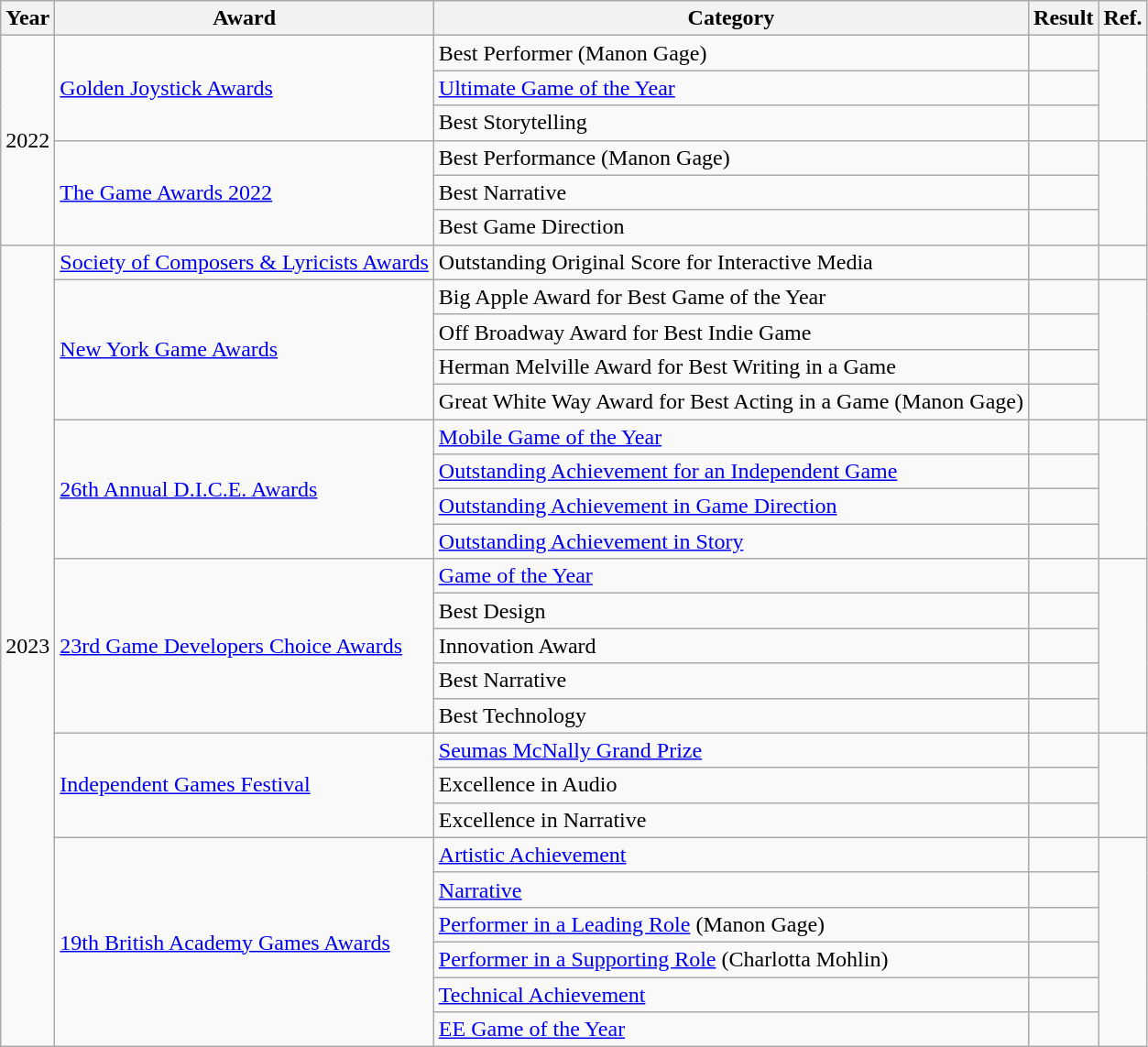<table class="wikitable sortable">
<tr>
<th scope="col">Year</th>
<th scope="col">Award</th>
<th scope="col">Category</th>
<th scope="col">Result</th>
<th scope="col" class="unsortable">Ref.</th>
</tr>
<tr>
<td rowspan="6">2022</td>
<td rowspan="3"><a href='#'>Golden Joystick Awards</a></td>
<td>Best Performer (Manon Gage)</td>
<td></td>
<td rowspan="3" style="text-align:center;"></td>
</tr>
<tr>
<td><a href='#'>Ultimate Game of the Year</a></td>
<td></td>
</tr>
<tr>
<td>Best Storytelling</td>
<td></td>
</tr>
<tr>
<td rowspan="3"><a href='#'>The Game Awards 2022</a></td>
<td>Best Performance (Manon Gage)</td>
<td></td>
<td rowspan="3" style="text-align:center;"></td>
</tr>
<tr>
<td>Best Narrative</td>
<td></td>
</tr>
<tr>
<td>Best Game Direction</td>
<td></td>
</tr>
<tr>
<td rowspan="23">2023</td>
<td><a href='#'>Society of Composers & Lyricists Awards</a></td>
<td>Outstanding Original Score for Interactive Media</td>
<td></td>
<td style="text-align:center;"></td>
</tr>
<tr>
<td rowspan="4"><a href='#'>New York Game Awards</a></td>
<td>Big Apple Award for Best Game of the Year</td>
<td></td>
<td rowspan="4" style="text-align:center;"></td>
</tr>
<tr>
<td>Off Broadway Award for Best Indie Game</td>
<td></td>
</tr>
<tr>
<td>Herman Melville Award for Best Writing in a Game</td>
<td></td>
</tr>
<tr>
<td>Great White Way Award for Best Acting in a Game (Manon Gage)</td>
<td></td>
</tr>
<tr>
<td rowspan="4"><a href='#'>26th Annual D.I.C.E. Awards</a></td>
<td><a href='#'>Mobile Game of the Year</a></td>
<td></td>
<td rowspan="4" style="text-align:center;"></td>
</tr>
<tr>
<td><a href='#'>Outstanding Achievement for an Independent Game</a></td>
<td></td>
</tr>
<tr>
<td><a href='#'>Outstanding Achievement in Game Direction</a></td>
<td></td>
</tr>
<tr>
<td><a href='#'>Outstanding Achievement in Story</a></td>
<td></td>
</tr>
<tr>
<td rowspan="5"><a href='#'>23rd Game Developers Choice Awards</a></td>
<td><a href='#'>Game of the Year</a></td>
<td></td>
<td rowspan="5" style="text-align:center;"></td>
</tr>
<tr>
<td>Best Design</td>
<td></td>
</tr>
<tr>
<td>Innovation Award</td>
<td></td>
</tr>
<tr>
<td>Best Narrative</td>
<td></td>
</tr>
<tr>
<td>Best Technology</td>
<td></td>
</tr>
<tr>
<td rowspan="3"><a href='#'>Independent Games Festival</a></td>
<td><a href='#'>Seumas McNally Grand Prize</a></td>
<td></td>
<td rowspan="3" style="text-align:center;"></td>
</tr>
<tr>
<td>Excellence in Audio</td>
<td></td>
</tr>
<tr>
<td>Excellence in Narrative</td>
<td></td>
</tr>
<tr>
<td rowspan="6"><a href='#'>19th British Academy Games Awards</a></td>
<td><a href='#'>Artistic Achievement</a></td>
<td></td>
<td rowspan="6"></td>
</tr>
<tr>
<td><a href='#'>Narrative</a></td>
<td></td>
</tr>
<tr>
<td><a href='#'>Performer in a Leading Role</a> (Manon Gage)</td>
<td></td>
</tr>
<tr>
<td><a href='#'>Performer in a Supporting Role</a> (Charlotta Mohlin)</td>
<td></td>
</tr>
<tr>
<td><a href='#'>Technical Achievement</a></td>
<td></td>
</tr>
<tr>
<td><a href='#'>EE Game of the Year</a></td>
<td></td>
</tr>
</table>
